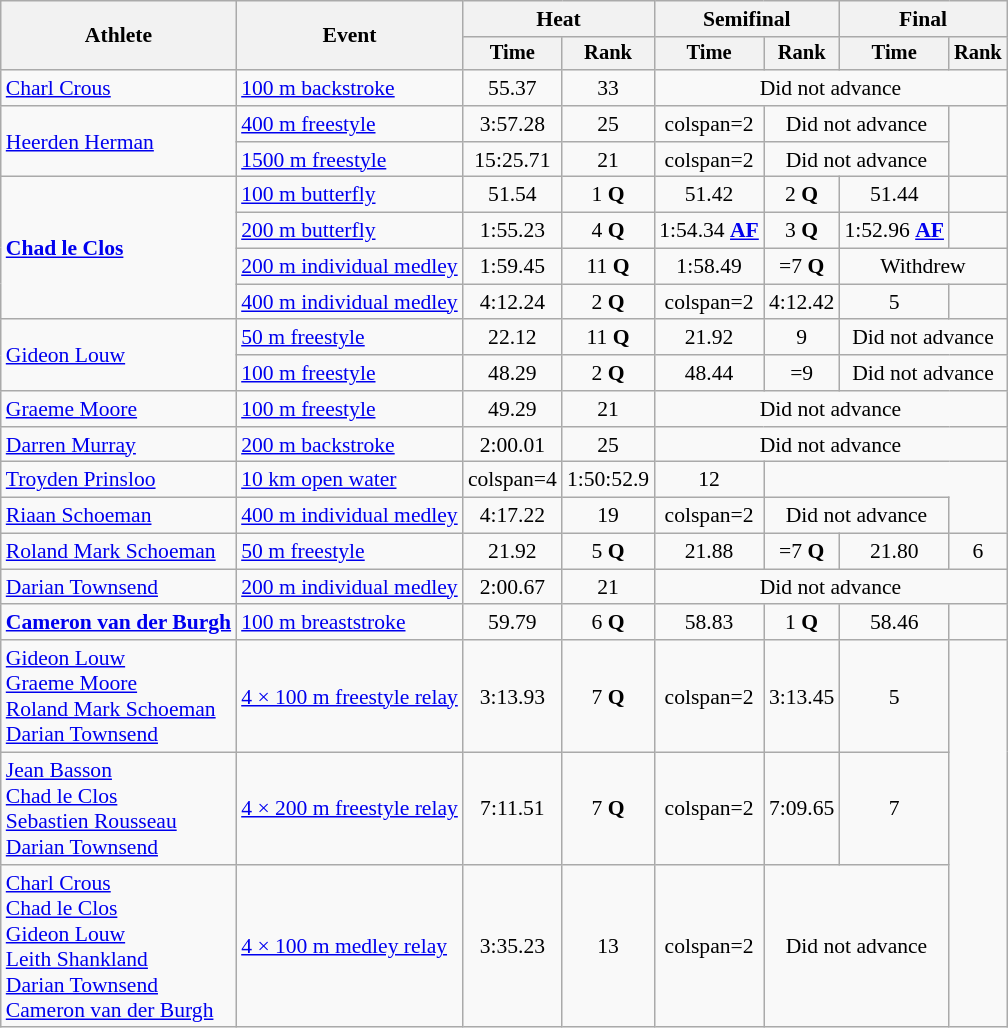<table class=wikitable style="font-size:90%">
<tr>
<th rowspan="2">Athlete</th>
<th rowspan="2">Event</th>
<th colspan="2">Heat</th>
<th colspan="2">Semifinal</th>
<th colspan="2">Final</th>
</tr>
<tr style="font-size:95%">
<th>Time</th>
<th>Rank</th>
<th>Time</th>
<th>Rank</th>
<th>Time</th>
<th>Rank</th>
</tr>
<tr align=center>
<td align=left><a href='#'>Charl Crous</a></td>
<td align=left><a href='#'>100 m backstroke</a></td>
<td>55.37</td>
<td>33</td>
<td colspan=4>Did not advance</td>
</tr>
<tr align=center>
<td align=left rowspan=2><a href='#'>Heerden Herman</a></td>
<td align=left><a href='#'>400 m freestyle</a></td>
<td>3:57.28</td>
<td>25</td>
<td>colspan=2 </td>
<td colspan=2>Did not advance</td>
</tr>
<tr align=center>
<td align=left><a href='#'>1500 m freestyle</a></td>
<td>15:25.71</td>
<td>21</td>
<td>colspan=2 </td>
<td colspan=2>Did not advance</td>
</tr>
<tr align=center>
<td align=left rowspan=4><strong><a href='#'>Chad le Clos</a></strong></td>
<td align=left><a href='#'>100 m butterfly</a></td>
<td>51.54</td>
<td>1 <strong>Q</strong></td>
<td>51.42</td>
<td>2 <strong>Q</strong></td>
<td>51.44</td>
<td></td>
</tr>
<tr align=center>
<td align=left><a href='#'>200 m butterfly</a></td>
<td>1:55.23</td>
<td>4 <strong>Q</strong></td>
<td>1:54.34 <strong><a href='#'>AF</a></strong></td>
<td>3 <strong>Q</strong></td>
<td>1:52.96 <strong><a href='#'>AF</a></strong></td>
<td></td>
</tr>
<tr align=center>
<td align=left><a href='#'>200 m individual medley</a></td>
<td>1:59.45</td>
<td>11 <strong>Q</strong></td>
<td>1:58.49</td>
<td>=7 <strong>Q</strong></td>
<td colspan=2>Withdrew</td>
</tr>
<tr align=center>
<td align=left><a href='#'>400 m individual medley</a></td>
<td>4:12.24</td>
<td>2 <strong>Q</strong></td>
<td>colspan=2 </td>
<td>4:12.42</td>
<td>5</td>
</tr>
<tr align=center>
<td align=left rowspan=2><a href='#'>Gideon Louw</a></td>
<td align=left><a href='#'>50 m freestyle</a></td>
<td>22.12</td>
<td>11 <strong>Q</strong></td>
<td>21.92</td>
<td>9</td>
<td colspan=2>Did not advance</td>
</tr>
<tr align=center>
<td align=left><a href='#'>100 m freestyle</a></td>
<td>48.29</td>
<td>2 <strong>Q</strong></td>
<td>48.44</td>
<td>=9</td>
<td colspan=2>Did not advance</td>
</tr>
<tr align=center>
<td align=left><a href='#'>Graeme Moore</a></td>
<td align=left><a href='#'>100 m freestyle</a></td>
<td>49.29</td>
<td>21</td>
<td colspan=4>Did not advance</td>
</tr>
<tr align=center>
<td align=left><a href='#'>Darren Murray</a></td>
<td align=left><a href='#'>200 m backstroke</a></td>
<td>2:00.01</td>
<td>25</td>
<td colspan=4>Did not advance</td>
</tr>
<tr align=center>
<td align=left><a href='#'>Troyden Prinsloo</a></td>
<td align=left><a href='#'>10 km open water</a></td>
<td>colspan=4 </td>
<td>1:50:52.9</td>
<td>12</td>
</tr>
<tr align=center>
<td align=left><a href='#'>Riaan Schoeman</a></td>
<td align=left><a href='#'>400 m individual medley</a></td>
<td>4:17.22</td>
<td>19</td>
<td>colspan=2 </td>
<td colspan=2>Did not advance</td>
</tr>
<tr align=center>
<td align=left><a href='#'>Roland Mark Schoeman</a></td>
<td align=left><a href='#'>50 m freestyle</a></td>
<td>21.92</td>
<td>5 <strong>Q</strong></td>
<td>21.88</td>
<td>=7 <strong>Q</strong></td>
<td>21.80</td>
<td>6</td>
</tr>
<tr align=center>
<td align=left><a href='#'>Darian Townsend</a></td>
<td align=left><a href='#'>200 m individual medley</a></td>
<td>2:00.67</td>
<td>21</td>
<td colspan=4>Did not advance</td>
</tr>
<tr align=center>
<td align=left><strong><a href='#'>Cameron van der Burgh</a></strong></td>
<td align=left><a href='#'>100 m breaststroke</a></td>
<td>59.79</td>
<td>6 <strong>Q</strong></td>
<td>58.83 </td>
<td>1 <strong>Q</strong></td>
<td>58.46 </td>
<td></td>
</tr>
<tr align=center>
<td align=left><a href='#'>Gideon Louw</a><br><a href='#'>Graeme Moore</a><br><a href='#'>Roland Mark Schoeman</a><br><a href='#'>Darian Townsend</a></td>
<td align=left><a href='#'>4 × 100 m freestyle relay</a></td>
<td>3:13.93</td>
<td>7 <strong>Q</strong></td>
<td>colspan=2 </td>
<td>3:13.45</td>
<td>5</td>
</tr>
<tr align=center>
<td align=left><a href='#'>Jean Basson</a><br><a href='#'>Chad le Clos</a><br><a href='#'>Sebastien Rousseau</a><br><a href='#'>Darian Townsend</a></td>
<td align=left><a href='#'>4 × 200 m freestyle relay</a></td>
<td>7:11.51</td>
<td>7 <strong>Q</strong></td>
<td>colspan=2 </td>
<td>7:09.65</td>
<td>7</td>
</tr>
<tr align=center>
<td align=left><a href='#'>Charl Crous</a><br><a href='#'>Chad le Clos</a><br><a href='#'>Gideon Louw</a><br><a href='#'>Leith Shankland</a><br><a href='#'>Darian Townsend</a><br><a href='#'>Cameron van der Burgh</a></td>
<td align=left><a href='#'>4 × 100 m medley relay</a></td>
<td>3:35.23</td>
<td>13</td>
<td>colspan=2 </td>
<td colspan=2>Did not advance</td>
</tr>
</table>
